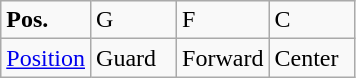<table class="wikitable">
<tr>
<td width="50"><strong>Pos.</strong></td>
<td width="50">G</td>
<td width="50">F</td>
<td width="50">C</td>
</tr>
<tr>
<td><a href='#'>Position</a></td>
<td>Guard</td>
<td>Forward</td>
<td>Center</td>
</tr>
</table>
